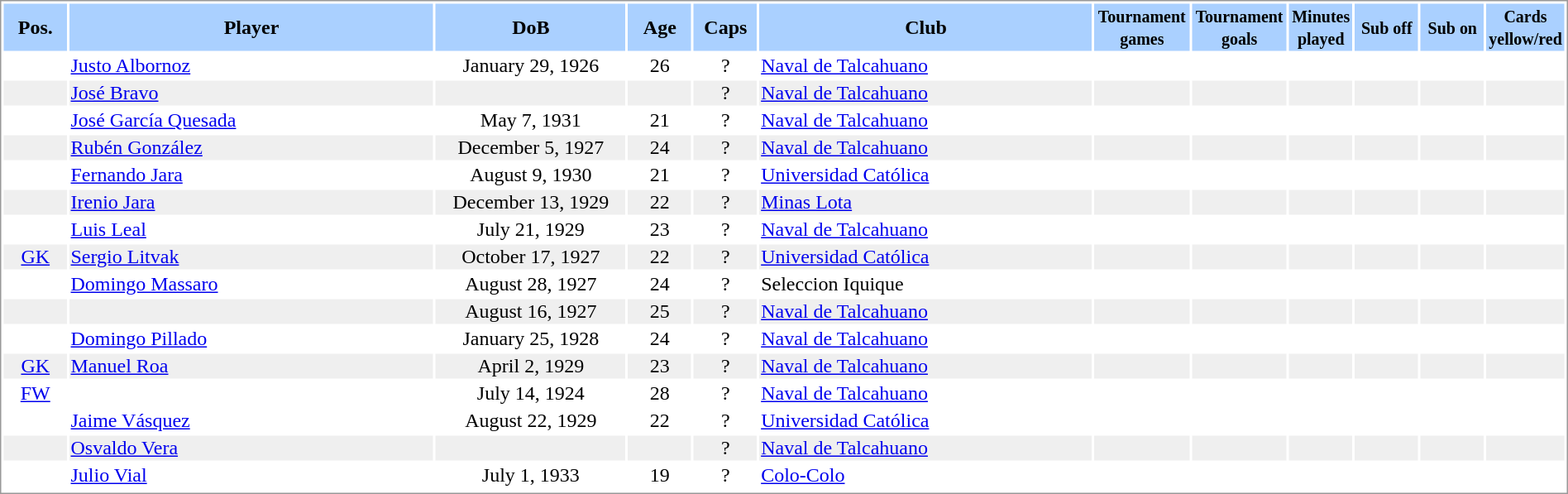<table border="0" width="100%" style="border: 1px solid #999; background-color:#FFFFFF; text-align:center">
<tr align="center" bgcolor="#AAD0FF">
<th width=4%>Pos.</th>
<th width=23%>Player</th>
<th width=12%>DoB</th>
<th width=4%>Age</th>
<th width=4%>Caps</th>
<th width=21%>Club</th>
<th width=6%><small>Tournament<br>games</small></th>
<th width=6%><small>Tournament<br>goals</small></th>
<th width=4%><small>Minutes<br>played</small></th>
<th width=4%><small>Sub off</small></th>
<th width=4%><small>Sub on</small></th>
<th width=4%><small>Cards<br>yellow/red</small></th>
</tr>
<tr>
<td></td>
<td align="left"><a href='#'>Justo Albornoz</a></td>
<td>January 29, 1926</td>
<td>26</td>
<td>?</td>
<td align="left"> <a href='#'>Naval de Talcahuano</a></td>
<td></td>
<td></td>
<td></td>
<td></td>
<td></td>
<td></td>
</tr>
<tr bgcolor="#EFEFEF">
<td></td>
<td align="left"><a href='#'>José Bravo</a></td>
<td></td>
<td></td>
<td>?</td>
<td align="left"> <a href='#'>Naval de Talcahuano</a></td>
<td></td>
<td></td>
<td></td>
<td></td>
<td></td>
<td></td>
</tr>
<tr>
<td></td>
<td align="left"><a href='#'>José García Quesada</a></td>
<td>May 7, 1931</td>
<td>21</td>
<td>?</td>
<td align="left"> <a href='#'>Naval de Talcahuano</a></td>
<td></td>
<td></td>
<td></td>
<td></td>
<td></td>
<td></td>
</tr>
<tr bgcolor="#EFEFEF">
<td></td>
<td align="left"><a href='#'>Rubén González</a></td>
<td>December 5, 1927</td>
<td>24</td>
<td>?</td>
<td align="left"> <a href='#'>Naval de Talcahuano</a></td>
<td></td>
<td></td>
<td></td>
<td></td>
<td></td>
<td></td>
</tr>
<tr>
<td></td>
<td align="left"><a href='#'>Fernando Jara</a></td>
<td>August 9, 1930</td>
<td>21</td>
<td>?</td>
<td align="left"> <a href='#'>Universidad Católica</a></td>
<td></td>
<td></td>
<td></td>
<td></td>
<td></td>
<td></td>
</tr>
<tr bgcolor="#EFEFEF">
<td></td>
<td align="left"><a href='#'>Irenio Jara</a></td>
<td>December 13, 1929</td>
<td>22</td>
<td>?</td>
<td align="left"> <a href='#'>Minas Lota</a></td>
<td></td>
<td></td>
<td></td>
<td></td>
<td></td>
<td></td>
</tr>
<tr>
<td></td>
<td align="left"><a href='#'>Luis Leal</a></td>
<td>July 21, 1929</td>
<td>23</td>
<td>?</td>
<td align="left"> <a href='#'>Naval de Talcahuano</a></td>
<td></td>
<td></td>
<td></td>
<td></td>
<td></td>
<td></td>
</tr>
<tr bgcolor="#EFEFEF">
<td><a href='#'>GK</a></td>
<td align="left"><a href='#'>Sergio Litvak</a></td>
<td>October 17, 1927</td>
<td>22</td>
<td>?</td>
<td align="left"> <a href='#'>Universidad Católica</a></td>
<td></td>
<td></td>
<td></td>
<td></td>
<td></td>
<td></td>
</tr>
<tr>
<td></td>
<td align="left"><a href='#'>Domingo Massaro</a></td>
<td>August 28, 1927</td>
<td>24</td>
<td>?</td>
<td align="left"> Seleccion Iquique</td>
<td></td>
<td></td>
<td></td>
<td></td>
<td></td>
<td></td>
</tr>
<tr bgcolor="#EFEFEF">
<td></td>
<td align="left"></td>
<td>August 16, 1927</td>
<td>25</td>
<td>?</td>
<td align="left"> <a href='#'>Naval de Talcahuano</a></td>
<td></td>
<td></td>
<td></td>
<td></td>
<td></td>
<td></td>
</tr>
<tr>
<td></td>
<td align="left"><a href='#'>Domingo Pillado</a></td>
<td>January 25, 1928</td>
<td>24</td>
<td>?</td>
<td align="left"> <a href='#'>Naval de Talcahuano</a></td>
<td></td>
<td></td>
<td></td>
<td></td>
<td></td>
<td></td>
</tr>
<tr bgcolor="#EFEFEF">
<td><a href='#'>GK</a></td>
<td align="left"><a href='#'>Manuel Roa</a></td>
<td>April 2, 1929</td>
<td>23</td>
<td>?</td>
<td align="left"> <a href='#'>Naval de Talcahuano</a></td>
<td></td>
<td></td>
<td></td>
<td></td>
<td></td>
<td></td>
</tr>
<tr>
<td><a href='#'>FW</a></td>
<td align="left"></td>
<td>July 14, 1924</td>
<td>28</td>
<td>?</td>
<td align="left"> <a href='#'>Naval de Talcahuano</a></td>
<td></td>
<td></td>
<td></td>
<td></td>
<td></td>
<td></td>
</tr>
<tr>
<td></td>
<td align="left"><a href='#'>Jaime Vásquez</a></td>
<td>August 22, 1929</td>
<td>22</td>
<td>?</td>
<td align="left"> <a href='#'>Universidad Católica</a></td>
<td></td>
<td></td>
<td></td>
<td></td>
<td></td>
<td></td>
</tr>
<tr bgcolor="#EFEFEF">
<td></td>
<td align="left"><a href='#'>Osvaldo Vera</a></td>
<td></td>
<td></td>
<td>?</td>
<td align="left"> <a href='#'>Naval de Talcahuano</a></td>
<td></td>
<td></td>
<td></td>
<td></td>
<td></td>
<td></td>
</tr>
<tr>
<td></td>
<td align="left"><a href='#'>Julio Vial</a></td>
<td>July 1, 1933</td>
<td>19</td>
<td>?</td>
<td align="left"> <a href='#'>Colo-Colo</a></td>
<td></td>
<td></td>
<td></td>
<td></td>
<td></td>
<td></td>
</tr>
<tr>
</tr>
</table>
